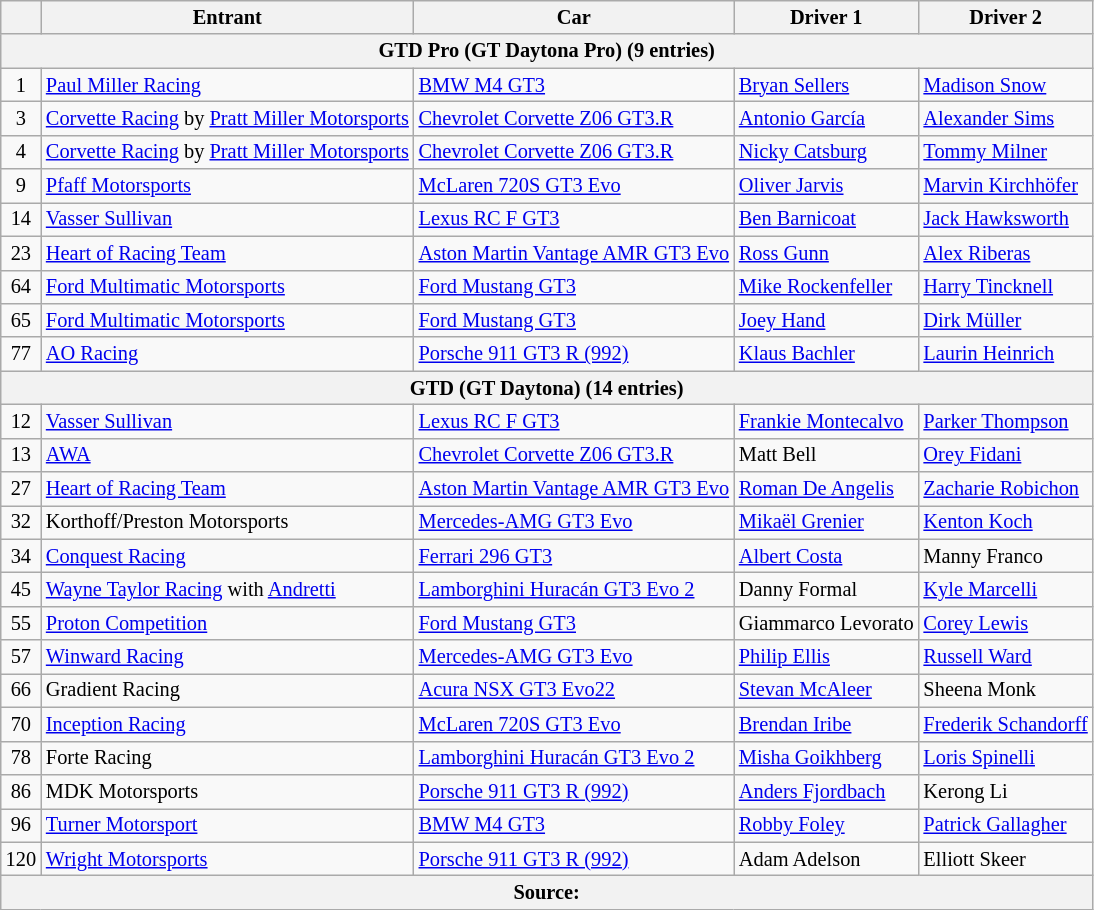<table class="wikitable" style="font-size: 85%;">
<tr>
<th></th>
<th>Entrant</th>
<th>Car</th>
<th>Driver 1</th>
<th>Driver 2</th>
</tr>
<tr>
<th colspan="5">GTD Pro (GT Daytona Pro) (9 entries)</th>
</tr>
<tr>
<td align=center>1</td>
<td> <a href='#'>Paul Miller Racing</a></td>
<td><a href='#'>BMW M4 GT3</a></td>
<td> <a href='#'>Bryan Sellers</a></td>
<td> <a href='#'>Madison Snow</a></td>
</tr>
<tr>
<td align=center>3</td>
<td> <a href='#'>Corvette Racing</a> by <a href='#'>Pratt Miller Motorsports</a></td>
<td><a href='#'>Chevrolet Corvette Z06 GT3.R</a></td>
<td> <a href='#'>Antonio García</a></td>
<td> <a href='#'>Alexander Sims</a></td>
</tr>
<tr>
<td align=center>4</td>
<td> <a href='#'>Corvette Racing</a> by <a href='#'>Pratt Miller Motorsports</a></td>
<td><a href='#'>Chevrolet Corvette Z06 GT3.R</a></td>
<td> <a href='#'>Nicky Catsburg</a></td>
<td> <a href='#'>Tommy Milner</a></td>
</tr>
<tr>
<td align=center>9</td>
<td> <a href='#'>Pfaff Motorsports</a></td>
<td><a href='#'>McLaren 720S GT3 Evo</a></td>
<td> <a href='#'>Oliver Jarvis</a></td>
<td> <a href='#'>Marvin Kirchhöfer</a></td>
</tr>
<tr>
<td align=center>14</td>
<td> <a href='#'>Vasser Sullivan</a></td>
<td><a href='#'>Lexus RC F GT3</a></td>
<td> <a href='#'>Ben Barnicoat</a></td>
<td> <a href='#'>Jack Hawksworth</a></td>
</tr>
<tr>
<td align=center>23</td>
<td> <a href='#'>Heart of Racing Team</a></td>
<td><a href='#'>Aston Martin Vantage AMR GT3 Evo</a></td>
<td> <a href='#'>Ross Gunn</a></td>
<td> <a href='#'>Alex Riberas</a></td>
</tr>
<tr>
<td align=center>64</td>
<td> <a href='#'>Ford Multimatic Motorsports</a></td>
<td><a href='#'>Ford Mustang GT3</a></td>
<td> <a href='#'>Mike Rockenfeller</a></td>
<td> <a href='#'>Harry Tincknell</a></td>
</tr>
<tr>
<td align=center>65</td>
<td> <a href='#'>Ford Multimatic Motorsports</a></td>
<td><a href='#'>Ford Mustang GT3</a></td>
<td> <a href='#'>Joey Hand</a></td>
<td> <a href='#'>Dirk Müller</a></td>
</tr>
<tr>
<td align=center>77</td>
<td> <a href='#'>AO Racing</a></td>
<td><a href='#'>Porsche 911 GT3 R (992)</a></td>
<td> <a href='#'>Klaus Bachler</a></td>
<td> <a href='#'>Laurin Heinrich</a></td>
</tr>
<tr>
<th colspan="5">GTD (GT Daytona) (14 entries)</th>
</tr>
<tr>
<td align=center>12</td>
<td> <a href='#'>Vasser Sullivan</a></td>
<td><a href='#'>Lexus RC F GT3</a></td>
<td> <a href='#'>Frankie Montecalvo</a></td>
<td> <a href='#'>Parker Thompson</a></td>
</tr>
<tr>
<td align=center>13</td>
<td> <a href='#'>AWA</a></td>
<td><a href='#'>Chevrolet Corvette Z06 GT3.R</a></td>
<td> Matt Bell</td>
<td> <a href='#'>Orey Fidani</a></td>
</tr>
<tr>
<td align=center>27</td>
<td> <a href='#'>Heart of Racing Team</a></td>
<td><a href='#'>Aston Martin Vantage AMR GT3 Evo</a></td>
<td> <a href='#'>Roman De Angelis</a></td>
<td> <a href='#'>Zacharie Robichon</a></td>
</tr>
<tr>
<td align=center>32</td>
<td> Korthoff/Preston Motorsports</td>
<td><a href='#'>Mercedes-AMG GT3 Evo</a></td>
<td> <a href='#'>Mikaël Grenier</a></td>
<td> <a href='#'>Kenton Koch</a></td>
</tr>
<tr>
<td align=center>34</td>
<td> <a href='#'>Conquest Racing</a></td>
<td><a href='#'>Ferrari 296 GT3</a></td>
<td> <a href='#'>Albert Costa</a></td>
<td> Manny Franco</td>
</tr>
<tr>
<td align=center>45</td>
<td> <a href='#'>Wayne Taylor Racing</a> with <a href='#'>Andretti</a></td>
<td><a href='#'>Lamborghini Huracán GT3 Evo 2</a></td>
<td> Danny Formal</td>
<td> <a href='#'>Kyle Marcelli</a></td>
</tr>
<tr>
<td align=center>55</td>
<td> <a href='#'>Proton Competition</a></td>
<td><a href='#'>Ford Mustang GT3</a></td>
<td> Giammarco Levorato</td>
<td> <a href='#'>Corey Lewis</a></td>
</tr>
<tr>
<td align=center>57</td>
<td> <a href='#'>Winward Racing</a></td>
<td><a href='#'>Mercedes-AMG GT3 Evo</a></td>
<td> <a href='#'>Philip Ellis</a></td>
<td> <a href='#'>Russell Ward</a></td>
</tr>
<tr>
<td align=center>66</td>
<td> Gradient Racing</td>
<td><a href='#'>Acura NSX GT3 Evo22</a></td>
<td> <a href='#'>Stevan McAleer</a></td>
<td> Sheena Monk</td>
</tr>
<tr>
<td align=center>70</td>
<td> <a href='#'>Inception Racing</a></td>
<td><a href='#'>McLaren 720S GT3 Evo</a></td>
<td> <a href='#'>Brendan Iribe</a></td>
<td> <a href='#'>Frederik Schandorff</a></td>
</tr>
<tr>
<td align=center>78</td>
<td> Forte Racing</td>
<td><a href='#'>Lamborghini Huracán GT3 Evo 2</a></td>
<td> <a href='#'>Misha Goikhberg</a></td>
<td> <a href='#'>Loris Spinelli</a></td>
</tr>
<tr>
<td align=center>86</td>
<td> MDK Motorsports</td>
<td><a href='#'>Porsche 911 GT3 R (992)</a></td>
<td> <a href='#'>Anders Fjordbach</a></td>
<td> Kerong Li</td>
</tr>
<tr>
<td align=center>96</td>
<td> <a href='#'>Turner Motorsport</a></td>
<td><a href='#'>BMW M4 GT3</a></td>
<td> <a href='#'>Robby Foley</a></td>
<td> <a href='#'>Patrick Gallagher</a></td>
</tr>
<tr>
<td align=center>120</td>
<td> <a href='#'>Wright Motorsports</a></td>
<td><a href='#'>Porsche 911 GT3 R (992)</a></td>
<td> Adam Adelson</td>
<td> Elliott Skeer</td>
</tr>
<tr>
<th colspan=5>Source:</th>
</tr>
</table>
